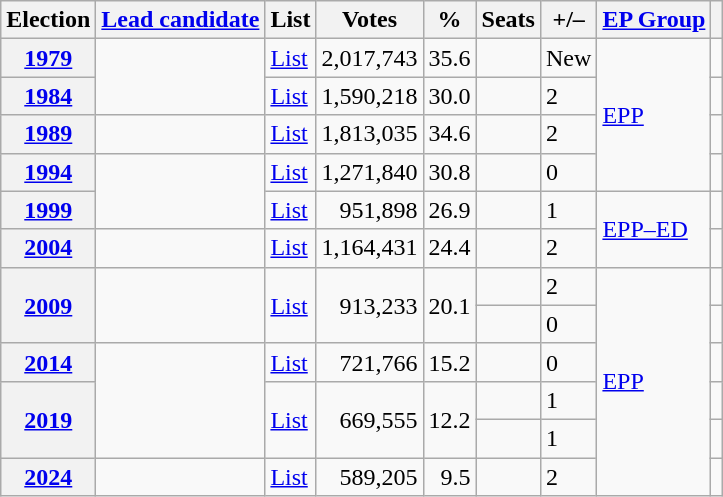<table class="wikitable">
<tr>
<th scope="col">Election</th>
<th scope="col"><a href='#'>Lead candidate</a></th>
<th scope="col">List</th>
<th scope="col">Votes</th>
<th scope="col">%</th>
<th scope="col">Seats</th>
<th scope="col">+/–</th>
<th scope="col"><a href='#'>EP Group</a></th>
<th scope="col" class="unsortable"></th>
</tr>
<tr>
<th scope="row"><a href='#'>1979</a></th>
<td rowspan="2"></td>
<td><a href='#'>List</a></td>
<td style="text-align: right;">2,017,743</td>
<td style="text-align: right;">35.6</td>
<td style="text-align: right;"></td>
<td>New</td>
<td rowspan="4"><a href='#'>EPP</a></td>
<td></td>
</tr>
<tr>
<th scope="row"><a href='#'>1984</a></th>
<td><a href='#'>List</a></td>
<td style="text-align: right;">1,590,218</td>
<td style="text-align: right;">30.0</td>
<td style="text-align: right;"></td>
<td> 2</td>
<td></td>
</tr>
<tr>
<th scope="row"><a href='#'>1989</a></th>
<td></td>
<td><a href='#'>List</a></td>
<td style="text-align: right;">1,813,035</td>
<td style="text-align: right;">34.6</td>
<td style="text-align: right;"></td>
<td> 2</td>
<td></td>
</tr>
<tr>
<th scope="row"><a href='#'>1994</a></th>
<td rowspan="2"></td>
<td><a href='#'>List</a></td>
<td style="text-align: right;">1,271,840</td>
<td style="text-align: right;">30.8</td>
<td style="text-align: right;"></td>
<td> 0</td>
<td></td>
</tr>
<tr>
<th scope="row"><a href='#'>1999</a></th>
<td><a href='#'>List</a></td>
<td style="text-align: right;">951,898</td>
<td style="text-align: right;">26.9</td>
<td style="text-align: right;"></td>
<td> 1</td>
<td rowspan="2"><a href='#'>EPP–ED</a></td>
<td></td>
</tr>
<tr>
<th scope="row"><a href='#'>2004</a></th>
<td></td>
<td><a href='#'>List</a></td>
<td style="text-align: right;">1,164,431</td>
<td style="text-align: right;">24.4</td>
<td style="text-align: right;"></td>
<td> 2</td>
<td></td>
</tr>
<tr>
<th rowspan="2" scope="rowgroup"><a href='#'>2009</a></th>
<td rowspan="2"></td>
<td rowspan="2"><a href='#'>List</a></td>
<td rowspan="2" style="text-align: right;">913,233</td>
<td rowspan="2" style="text-align: right;">20.1</td>
<td style="text-align: right;"></td>
<td> 2</td>
<td rowspan="6"><a href='#'>EPP</a></td>
<td></td>
</tr>
<tr>
<td style="text-align: right;"></td>
<td> 0</td>
<td></td>
</tr>
<tr>
<th scope="row"><a href='#'>2014</a></th>
<td rowspan="3"></td>
<td><a href='#'>List</a></td>
<td style="text-align: right;">721,766</td>
<td style="text-align: right;">15.2</td>
<td style="text-align: right;"></td>
<td> 0</td>
<td></td>
</tr>
<tr>
<th rowspan="2" scope="rowgroup"><a href='#'>2019</a></th>
<td rowspan="2"><a href='#'>List</a></td>
<td rowspan="2" style="text-align: right;">669,555</td>
<td rowspan="2" style="text-align: right;">12.2</td>
<td style="text-align: right;"></td>
<td> 1</td>
<td></td>
</tr>
<tr>
<td style="text-align: right;"></td>
<td> 1</td>
<td></td>
</tr>
<tr>
<th scope="row"><a href='#'>2024</a></th>
<td></td>
<td><a href='#'>List</a></td>
<td style="text-align: right;">589,205</td>
<td style="text-align: right;">9.5</td>
<td style="text-align: right;"></td>
<td> 2</td>
<td></td>
</tr>
</table>
